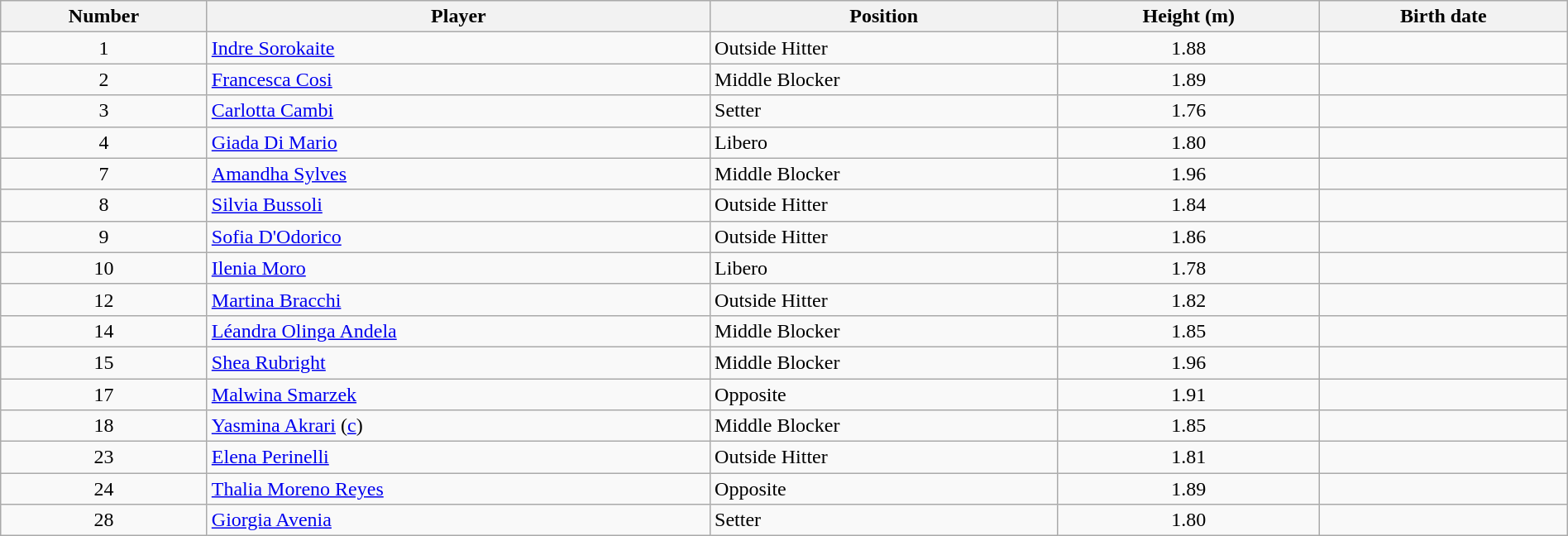<table class="wikitable" style="width:100%;">
<tr>
<th>Number</th>
<th>Player</th>
<th>Position</th>
<th>Height (m)</th>
<th>Birth date</th>
</tr>
<tr>
<td align=center>1</td>
<td> <a href='#'>Indre Sorokaite</a></td>
<td>Outside Hitter</td>
<td align=center>1.88</td>
<td></td>
</tr>
<tr>
<td align=center>2</td>
<td> <a href='#'>Francesca Cosi</a></td>
<td>Middle Blocker</td>
<td align=center>1.89</td>
<td></td>
</tr>
<tr>
<td align=center>3</td>
<td> <a href='#'>Carlotta Cambi</a></td>
<td>Setter</td>
<td align=center>1.76</td>
<td></td>
</tr>
<tr>
<td align=center>4</td>
<td> <a href='#'>Giada Di Mario</a></td>
<td>Libero</td>
<td align=center>1.80</td>
<td></td>
</tr>
<tr>
<td align=center>7</td>
<td> <a href='#'>Amandha Sylves</a></td>
<td>Middle Blocker</td>
<td align=center>1.96</td>
<td></td>
</tr>
<tr>
<td align=center>8</td>
<td> <a href='#'>Silvia Bussoli</a></td>
<td>Outside Hitter</td>
<td align=center>1.84</td>
<td></td>
</tr>
<tr>
<td align=center>9</td>
<td> <a href='#'>Sofia D'Odorico</a></td>
<td>Outside Hitter</td>
<td align=center>1.86</td>
<td></td>
</tr>
<tr>
<td align=center>10</td>
<td> <a href='#'>Ilenia Moro</a></td>
<td>Libero</td>
<td align=center>1.78</td>
<td></td>
</tr>
<tr>
<td align=center>12</td>
<td> <a href='#'>Martina Bracchi</a></td>
<td>Outside Hitter</td>
<td align=center>1.82</td>
<td></td>
</tr>
<tr>
<td align=center>14</td>
<td> <a href='#'>Léandra Olinga Andela</a></td>
<td>Middle Blocker</td>
<td align=center>1.85</td>
<td></td>
</tr>
<tr>
<td align=center>15</td>
<td> <a href='#'>Shea Rubright</a></td>
<td>Middle Blocker</td>
<td align=center>1.96</td>
<td></td>
</tr>
<tr>
<td align=center>17</td>
<td> <a href='#'>Malwina Smarzek</a></td>
<td>Opposite</td>
<td align=center>1.91</td>
<td></td>
</tr>
<tr>
<td align=center>18</td>
<td> <a href='#'>Yasmina Akrari</a> (<a href='#'>c</a>)</td>
<td>Middle Blocker</td>
<td align=center>1.85</td>
<td></td>
</tr>
<tr>
<td align=center>23</td>
<td> <a href='#'>Elena Perinelli</a></td>
<td>Outside Hitter</td>
<td align=center>1.81</td>
<td></td>
</tr>
<tr>
<td align=center>24</td>
<td> <a href='#'>Thalia Moreno Reyes</a></td>
<td>Opposite</td>
<td align=center>1.89</td>
<td></td>
</tr>
<tr>
<td align=center>28</td>
<td> <a href='#'>Giorgia Avenia</a></td>
<td>Setter</td>
<td align=center>1.80</td>
<td></td>
</tr>
</table>
